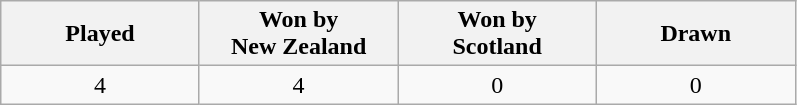<table class="wikitable">
<tr>
<th width="125">Played</th>
<th width="125">Won by<br>New Zealand</th>
<th width="125">Won by<br>Scotland</th>
<th width="125">Drawn</th>
</tr>
<tr>
<td align=center>4</td>
<td align=center>4</td>
<td align=center>0</td>
<td align=center>0</td>
</tr>
</table>
